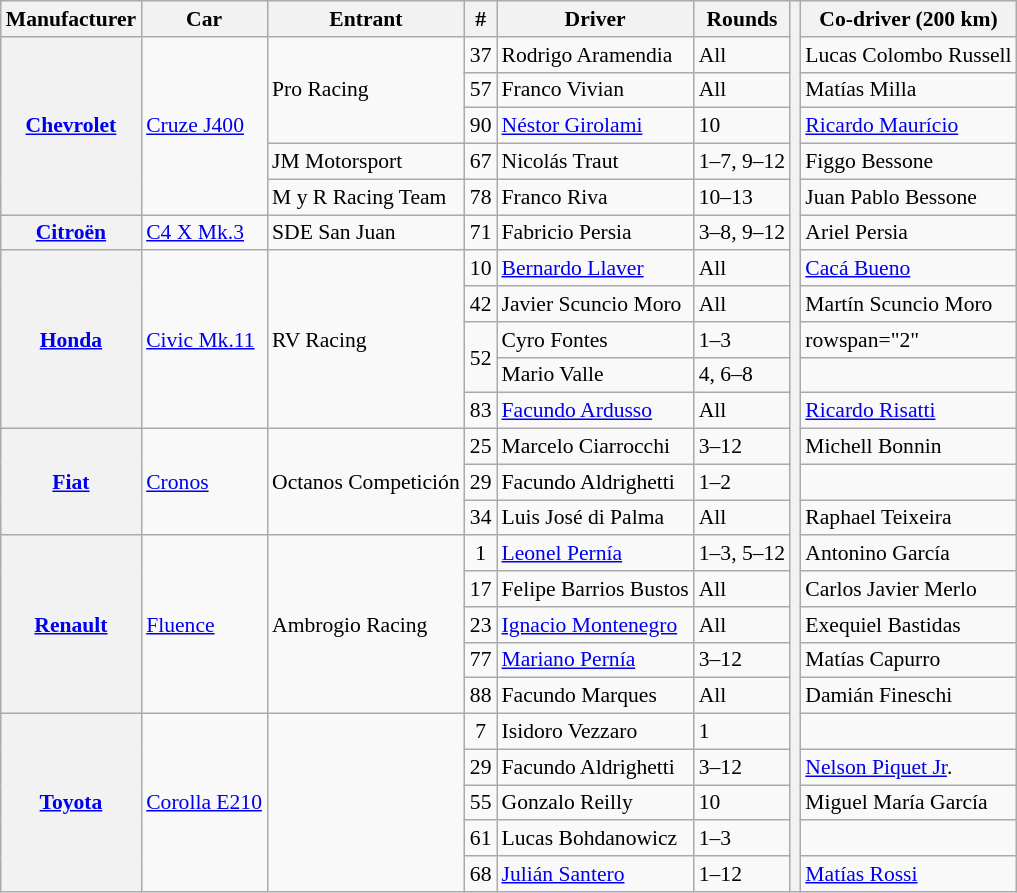<table class="wikitable" style="font-size: 90%;">
<tr>
<th>Manufacturer</th>
<th>Car</th>
<th>Entrant<br></th>
<th>#</th>
<th>Driver</th>
<th>Rounds</th>
<th rowspan="37"></th>
<th>Co-driver (200 km)</th>
</tr>
<tr>
<th rowspan="5"><a href='#'>Chevrolet</a></th>
<td rowspan="5"><a href='#'>Cruze J400</a></td>
<td rowspan="3">Pro Racing<br></td>
<td align="center">37</td>
<td> Rodrigo Aramendia</td>
<td>All</td>
<td> Lucas Colombo Russell</td>
</tr>
<tr>
<td align="center">57</td>
<td> Franco Vivian</td>
<td>All</td>
<td> Matías Milla</td>
</tr>
<tr>
<td>90</td>
<td> <a href='#'>Néstor Girolami</a></td>
<td>10</td>
<td> <a href='#'>Ricardo Maurício</a></td>
</tr>
<tr>
<td>JM Motorsport</td>
<td align="center">67</td>
<td> Nicolás Traut</td>
<td>1–7, 9–12</td>
<td> Figgo Bessone</td>
</tr>
<tr>
<td>M y R Racing Team</td>
<td>78</td>
<td> Franco Riva</td>
<td>10–13</td>
<td> Juan Pablo Bessone</td>
</tr>
<tr>
<th><a href='#'>Citroën</a></th>
<td><a href='#'>C4 X Mk.3</a></td>
<td>SDE San Juan</td>
<td align="center">71</td>
<td> Fabricio Persia</td>
<td>3–8, 9–12</td>
<td> Ariel Persia</td>
</tr>
<tr>
<th rowspan="5"><a href='#'>Honda</a></th>
<td rowspan="5"><a href='#'>Civic Mk.11</a></td>
<td rowspan="5">RV Racing<br></td>
<td align="center">10</td>
<td> <a href='#'>Bernardo Llaver</a></td>
<td>All</td>
<td> <a href='#'>Cacá Bueno</a></td>
</tr>
<tr>
<td align="center">42</td>
<td> Javier Scuncio Moro</td>
<td>All</td>
<td> Martín Scuncio Moro</td>
</tr>
<tr>
<td rowspan="2" align="center">52</td>
<td> Cyro Fontes</td>
<td>1–3</td>
<td>rowspan="2" </td>
</tr>
<tr>
<td> Mario Valle</td>
<td>4, 6–8</td>
</tr>
<tr>
<td align="center">83</td>
<td> <a href='#'>Facundo Ardusso</a></td>
<td>All</td>
<td> <a href='#'>Ricardo Risatti</a></td>
</tr>
<tr>
<th rowspan="3"><a href='#'>Fiat</a></th>
<td rowspan="3"><a href='#'>Cronos</a></td>
<td rowspan="3">Octanos Competición</td>
<td align="center">25</td>
<td> Marcelo Ciarrocchi</td>
<td>3–12</td>
<td> Michell Bonnin</td>
</tr>
<tr>
<td align="center">29</td>
<td> Facundo Aldrighetti</td>
<td>1–2</td>
<td></td>
</tr>
<tr>
<td align="center">34</td>
<td> Luis José di Palma</td>
<td>All</td>
<td> Raphael Teixeira</td>
</tr>
<tr>
<th rowspan="5"><a href='#'>Renault</a></th>
<td rowspan="5"><a href='#'>Fluence</a></td>
<td rowspan="5">Ambrogio Racing<br></td>
<td align="center">1</td>
<td> <a href='#'>Leonel Pernía</a></td>
<td>1–3, 5–12</td>
<td> Antonino García</td>
</tr>
<tr>
<td align="center">17</td>
<td> Felipe Barrios Bustos</td>
<td>All</td>
<td> Carlos Javier Merlo</td>
</tr>
<tr>
<td align="center">23</td>
<td> <a href='#'>Ignacio Montenegro</a></td>
<td>All</td>
<td> Exequiel Bastidas</td>
</tr>
<tr>
<td align="center">77</td>
<td> <a href='#'>Mariano Pernía</a></td>
<td>3–12</td>
<td> Matías Capurro</td>
</tr>
<tr>
<td align="center">88</td>
<td> Facundo Marques</td>
<td>All</td>
<td> Damián Fineschi</td>
</tr>
<tr>
<th rowspan="5"><a href='#'>Toyota</a></th>
<td rowspan="5"><a href='#'>Corolla E210</a></td>
<td rowspan="5"><br></td>
<td align="center">7</td>
<td> Isidoro Vezzaro</td>
<td>1</td>
<td></td>
</tr>
<tr>
<td align="center">29</td>
<td> Facundo Aldrighetti</td>
<td>3–12</td>
<td> <a href='#'>Nelson Piquet Jr</a>.</td>
</tr>
<tr>
<td>55</td>
<td> Gonzalo Reilly</td>
<td>10</td>
<td> Miguel María García</td>
</tr>
<tr>
<td align="center">61</td>
<td> Lucas Bohdanowicz</td>
<td>1–3</td>
<td></td>
</tr>
<tr>
<td align="center">68</td>
<td> <a href='#'>Julián Santero</a></td>
<td>1–12</td>
<td> <a href='#'>Matías Rossi</a></td>
</tr>
</table>
